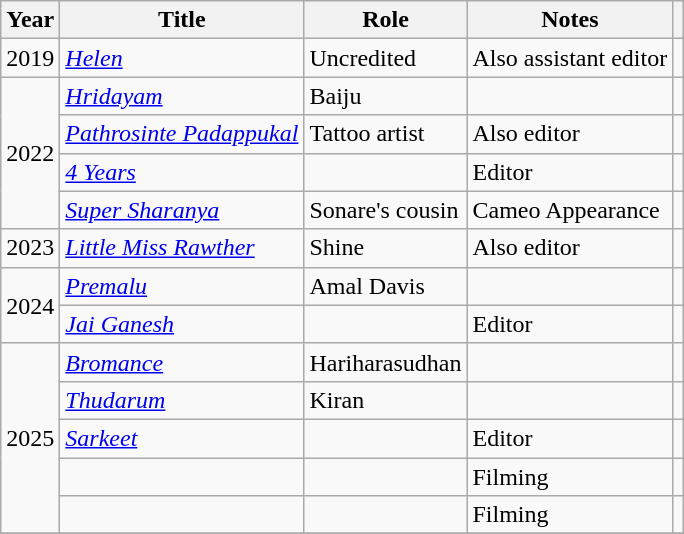<table class="wikitable sortable">
<tr>
<th>Year</th>
<th>Title</th>
<th>Role</th>
<th>Notes</th>
<th class="unsortable"></th>
</tr>
<tr>
<td>2019</td>
<td><em><a href='#'>Helen</a></em></td>
<td>Uncredited</td>
<td>Also assistant editor</td>
<td></td>
</tr>
<tr>
<td Rowspan=4>2022</td>
<td><em><a href='#'>Hridayam</a></em></td>
<td>Baiju</td>
<td></td>
<td></td>
</tr>
<tr>
<td><em><a href='#'>Pathrosinte Padappukal</a></em></td>
<td>Tattoo artist</td>
<td>Also editor</td>
<td></td>
</tr>
<tr>
<td><em><a href='#'>4 Years</a></em></td>
<td></td>
<td>Editor</td>
<td></td>
</tr>
<tr>
<td><em><a href='#'>Super Sharanya</a></em></td>
<td>Sonare's cousin</td>
<td>Cameo Appearance</td>
<td></td>
</tr>
<tr>
<td>2023</td>
<td><em><a href='#'>Little Miss Rawther</a></em></td>
<td>Shine</td>
<td>Also editor</td>
<td></td>
</tr>
<tr>
<td Rowspan=2>2024</td>
<td><em><a href='#'>Premalu</a></em></td>
<td>Amal Davis</td>
<td></td>
<td></td>
</tr>
<tr>
<td><em><a href='#'>Jai Ganesh</a></em></td>
<td></td>
<td>Editor</td>
<td></td>
</tr>
<tr>
<td rowspan=5>2025</td>
<td><em><a href='#'>Bromance</a></em></td>
<td>Hariharasudhan</td>
<td></td>
<td></td>
</tr>
<tr>
<td><em><a href='#'>Thudarum</a></em></td>
<td>Kiran</td>
<td></td>
<td></td>
</tr>
<tr>
<td><em><a href='#'>Sarkeet</a></em></td>
<td></td>
<td>Editor</td>
<td></td>
</tr>
<tr>
<td></td>
<td></td>
<td>Filming</td>
<td></td>
</tr>
<tr>
<td></td>
<td></td>
<td>Filming</td>
<td></td>
</tr>
<tr>
</tr>
</table>
